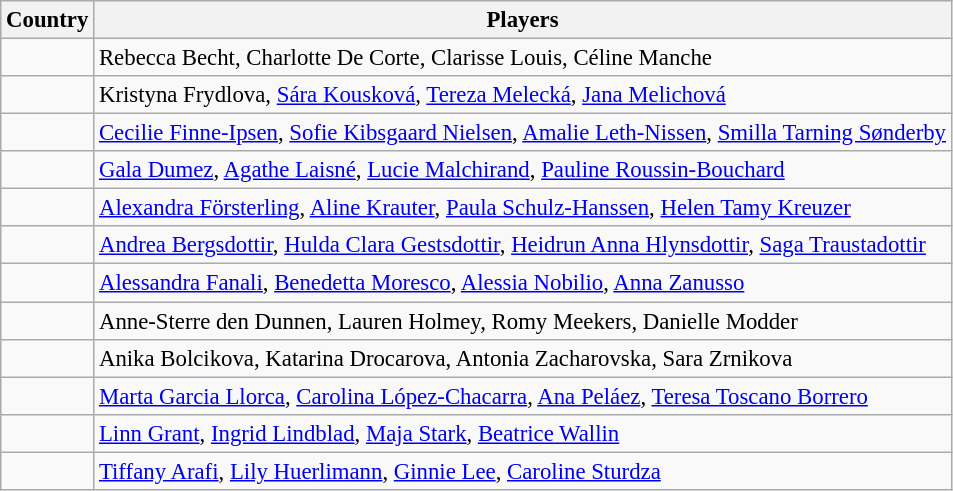<table class="wikitable" style="font-size:95%;">
<tr>
<th>Country</th>
<th>Players</th>
</tr>
<tr>
<td></td>
<td>Rebecca Becht,  Charlotte De Corte, Clarisse Louis, Céline Manche</td>
</tr>
<tr>
<td></td>
<td>Kristyna Frydlova, <a href='#'>Sára Kousková</a>, <a href='#'>Tereza Melecká</a>, <a href='#'>Jana Melichová</a></td>
</tr>
<tr>
<td></td>
<td><a href='#'>Cecilie Finne-Ipsen</a>, <a href='#'>Sofie Kibsgaard Nielsen</a>, <a href='#'>Amalie Leth-Nissen</a>, <a href='#'>Smilla Tarning Sønderby</a></td>
</tr>
<tr>
<td></td>
<td><a href='#'>Gala Dumez</a>, <a href='#'>Agathe Laisné</a>, <a href='#'>Lucie Malchirand</a>, <a href='#'>Pauline Roussin-Bouchard</a></td>
</tr>
<tr>
<td></td>
<td><a href='#'>Alexandra Försterling</a>, <a href='#'>Aline Krauter</a>, <a href='#'>Paula Schulz-Hanssen</a>, <a href='#'>Helen Tamy Kreuzer</a></td>
</tr>
<tr>
<td></td>
<td><a href='#'>Andrea Bergsdottir</a>, <a href='#'>Hulda Clara Gestsdottir</a>, <a href='#'>Heidrun Anna Hlynsdottir</a>, <a href='#'>Saga Traustadottir</a></td>
</tr>
<tr>
<td></td>
<td><a href='#'>Alessandra Fanali</a>, <a href='#'>Benedetta Moresco</a>, <a href='#'>Alessia Nobilio</a>, <a href='#'>Anna Zanusso</a></td>
</tr>
<tr>
<td></td>
<td>Anne-Sterre den Dunnen,  Lauren Holmey, Romy Meekers, Danielle Modder</td>
</tr>
<tr>
<td></td>
<td>Anika Bolcikova, Katarina Drocarova, Antonia Zacharovska, Sara Zrnikova</td>
</tr>
<tr>
<td></td>
<td><a href='#'>Marta Garcia Llorca</a>, <a href='#'>Carolina López-Chacarra</a>, <a href='#'>Ana Peláez</a>, <a href='#'>Teresa Toscano Borrero</a></td>
</tr>
<tr>
<td></td>
<td><a href='#'>Linn Grant</a>, <a href='#'>Ingrid Lindblad</a>, <a href='#'>Maja Stark</a>, <a href='#'>Beatrice Wallin</a></td>
</tr>
<tr>
<td></td>
<td><a href='#'>Tiffany Arafi</a>, <a href='#'>Lily Huerlimann</a>, <a href='#'>Ginnie Lee</a>, <a href='#'>Caroline Sturdza</a></td>
</tr>
</table>
